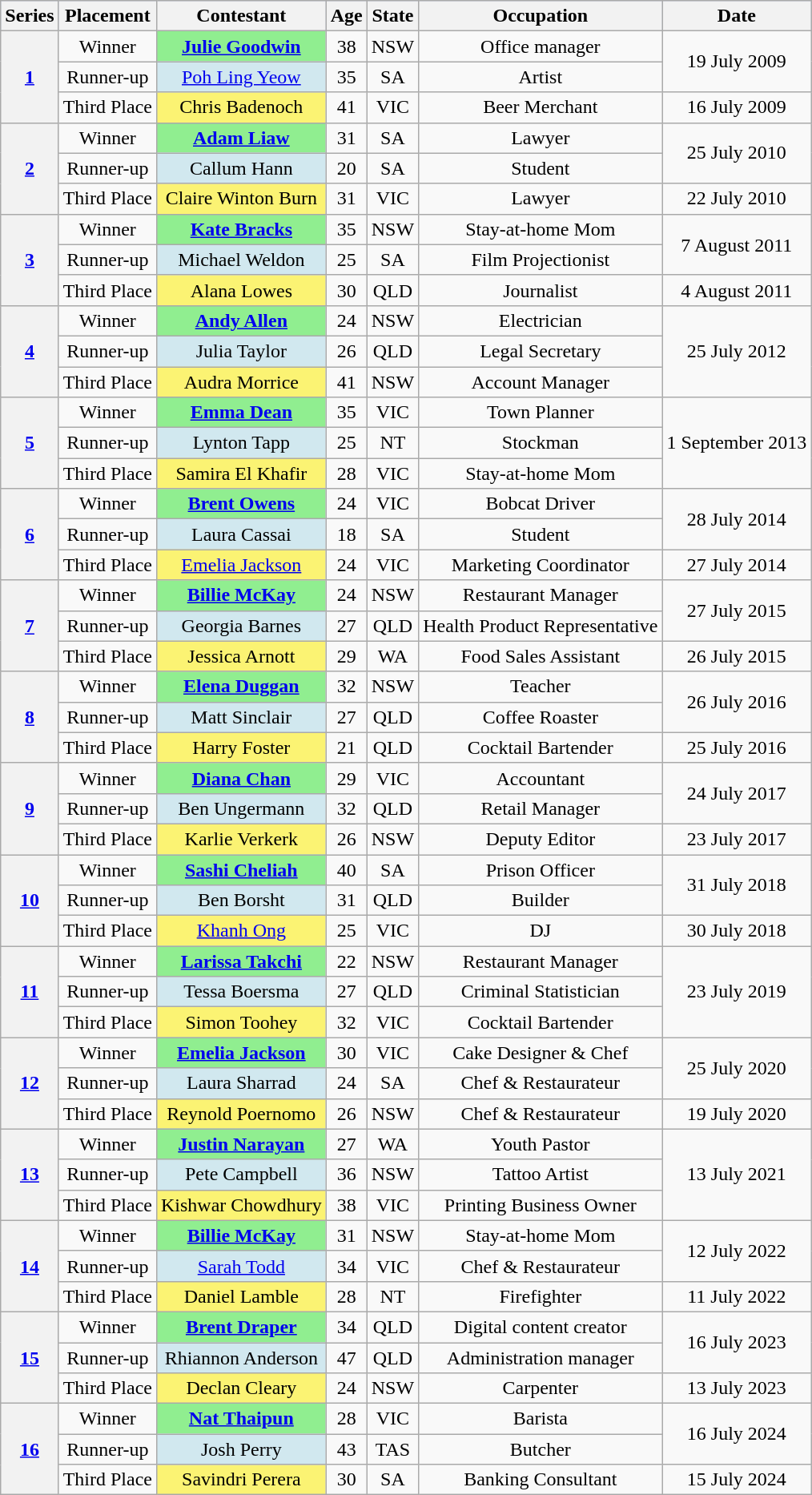<table class="sortable wikitable plainrowheaders" style="text-align:center;">
<tr style="background:#C1D8FF;">
<th>Series</th>
<th>Placement</th>
<th>Contestant</th>
<th>Age</th>
<th>State</th>
<th>Occupation</th>
<th>Date</th>
</tr>
<tr>
<th rowspan="3"><a href='#'>1</a></th>
<td>Winner</td>
<td style="background:lightgreen;"><strong><a href='#'>Julie Goodwin</a></strong></td>
<td>38</td>
<td>NSW</td>
<td>Office manager</td>
<td rowspan="2">19 July 2009</td>
</tr>
<tr>
<td>Runner-up</td>
<td style="background:#d1e8ef;"><a href='#'>Poh Ling Yeow</a></td>
<td>35</td>
<td>SA</td>
<td>Artist</td>
</tr>
<tr>
<td>Third Place</td>
<td style="background:#fbf373;">Chris Badenoch</td>
<td>41</td>
<td>VIC</td>
<td>Beer Merchant</td>
<td>16 July 2009</td>
</tr>
<tr>
<th rowspan="3"><a href='#'>2</a></th>
<td>Winner</td>
<td style="background:lightgreen;"><strong><a href='#'>Adam Liaw</a></strong></td>
<td>31</td>
<td>SA</td>
<td>Lawyer</td>
<td rowspan="2">25 July 2010</td>
</tr>
<tr>
<td>Runner-up</td>
<td style="background:#d1e8ef;">Callum Hann</td>
<td>20</td>
<td>SA</td>
<td>Student</td>
</tr>
<tr>
<td>Third Place</td>
<td style="background:#fbf373;">Claire Winton Burn</td>
<td>31</td>
<td>VIC</td>
<td>Lawyer</td>
<td>22 July 2010</td>
</tr>
<tr>
<th rowspan="3"><a href='#'>3</a></th>
<td>Winner</td>
<td style="background:lightgreen;"><strong><a href='#'>Kate Bracks</a></strong></td>
<td>35</td>
<td>NSW</td>
<td>Stay-at-home Mom</td>
<td rowspan="2">7 August 2011</td>
</tr>
<tr>
<td>Runner-up</td>
<td style="background:#d1e8ef;">Michael Weldon</td>
<td>25</td>
<td>SA</td>
<td>Film Projectionist</td>
</tr>
<tr>
<td>Third Place</td>
<td style="background:#fbf373;">Alana Lowes</td>
<td>30</td>
<td>QLD</td>
<td>Journalist</td>
<td>4 August 2011</td>
</tr>
<tr>
<th rowspan="3"><a href='#'>4</a></th>
<td>Winner</td>
<td style="background:lightgreen;"><strong><a href='#'>Andy Allen</a></strong></td>
<td>24</td>
<td>NSW</td>
<td>Electrician</td>
<td rowspan="3">25 July 2012</td>
</tr>
<tr>
<td>Runner-up</td>
<td style="background:#d1e8ef;">Julia Taylor</td>
<td>26</td>
<td>QLD</td>
<td>Legal Secretary</td>
</tr>
<tr>
<td>Third Place</td>
<td style="background:#fbf373;">Audra Morrice</td>
<td>41</td>
<td>NSW</td>
<td>Account Manager</td>
</tr>
<tr>
<th rowspan="3"><a href='#'>5</a></th>
<td>Winner</td>
<td style="background:lightgreen;"><strong><a href='#'>Emma Dean</a></strong></td>
<td>35</td>
<td>VIC</td>
<td>Town Planner</td>
<td rowspan="3">1 September 2013</td>
</tr>
<tr>
<td>Runner-up</td>
<td style="background:#d1e8ef;">Lynton Tapp</td>
<td>25</td>
<td>NT</td>
<td>Stockman</td>
</tr>
<tr>
<td>Third Place</td>
<td style="background:#fbf373;">Samira El Khafir</td>
<td>28</td>
<td>VIC</td>
<td>Stay-at-home Mom</td>
</tr>
<tr>
<th rowspan="3"><a href='#'>6</a></th>
<td>Winner</td>
<td style="background:lightgreen;"><strong><a href='#'>Brent Owens</a></strong></td>
<td>24</td>
<td>VIC</td>
<td>Bobcat Driver</td>
<td rowspan="2">28 July 2014</td>
</tr>
<tr>
<td>Runner-up</td>
<td style="background:#d1e8ef;">Laura Cassai</td>
<td>18</td>
<td>SA</td>
<td>Student</td>
</tr>
<tr>
<td>Third Place</td>
<td style="background:#fbf373;"><a href='#'>Emelia Jackson</a></td>
<td>24</td>
<td>VIC</td>
<td>Marketing Coordinator</td>
<td>27 July 2014</td>
</tr>
<tr>
<th rowspan="3"><a href='#'>7</a></th>
<td>Winner</td>
<td style="background:lightgreen;"><strong><a href='#'>Billie McKay</a></strong></td>
<td>24</td>
<td>NSW</td>
<td>Restaurant Manager</td>
<td rowspan="2">27 July 2015</td>
</tr>
<tr>
<td>Runner-up</td>
<td style="background:#d1e8ef;">Georgia Barnes</td>
<td>27</td>
<td>QLD</td>
<td>Health Product Representative</td>
</tr>
<tr>
<td>Third Place</td>
<td style="background:#fbf373;">Jessica Arnott</td>
<td>29</td>
<td>WA</td>
<td>Food Sales Assistant</td>
<td>26 July 2015</td>
</tr>
<tr>
<th rowspan="3"><a href='#'>8</a></th>
<td>Winner</td>
<td style="background:lightgreen;"><strong><a href='#'>Elena Duggan</a></strong></td>
<td>32</td>
<td>NSW</td>
<td>Teacher</td>
<td rowspan="2">26 July 2016</td>
</tr>
<tr>
<td>Runner-up</td>
<td style="background:#d1e8ef;">Matt Sinclair</td>
<td>27</td>
<td>QLD</td>
<td>Coffee Roaster</td>
</tr>
<tr>
<td>Third Place</td>
<td style="background:#fbf373;">Harry Foster</td>
<td>21</td>
<td>QLD</td>
<td>Cocktail Bartender</td>
<td>25 July 2016</td>
</tr>
<tr>
<th rowspan="3"><a href='#'>9</a></th>
<td>Winner</td>
<td style="background:lightgreen;"><strong><a href='#'>Diana Chan</a></strong></td>
<td>29</td>
<td>VIC</td>
<td>Accountant</td>
<td rowspan="2">24 July 2017</td>
</tr>
<tr>
<td>Runner-up</td>
<td style="background:#d1e8ef;">Ben Ungermann</td>
<td>32</td>
<td>QLD</td>
<td>Retail Manager</td>
</tr>
<tr>
<td>Third Place</td>
<td style="background:#fbf373;">Karlie Verkerk</td>
<td>26</td>
<td>NSW</td>
<td>Deputy Editor</td>
<td>23 July 2017</td>
</tr>
<tr>
<th rowspan="3"><a href='#'>10</a></th>
<td>Winner</td>
<td style="background:lightgreen;"><strong><a href='#'>Sashi Cheliah</a></strong></td>
<td>40</td>
<td>SA</td>
<td>Prison Officer</td>
<td rowspan="2">31 July 2018</td>
</tr>
<tr>
<td>Runner-up</td>
<td style="background:#d1e8ef;">Ben Borsht</td>
<td>31</td>
<td>QLD</td>
<td>Builder</td>
</tr>
<tr>
<td>Third Place</td>
<td style="background:#fbf373;"><a href='#'>Khanh Ong</a></td>
<td>25</td>
<td>VIC</td>
<td>DJ</td>
<td>30 July 2018</td>
</tr>
<tr>
<th rowspan="3"><a href='#'>11</a></th>
<td>Winner</td>
<td style="background:lightgreen;"><strong><a href='#'>Larissa Takchi</a></strong></td>
<td>22</td>
<td>NSW</td>
<td>Restaurant Manager</td>
<td rowspan="3">23 July 2019</td>
</tr>
<tr>
<td>Runner-up</td>
<td style="background:#d1e8ef;">Tessa Boersma</td>
<td>27</td>
<td>QLD</td>
<td>Criminal Statistician</td>
</tr>
<tr>
<td>Third Place</td>
<td style="background:#fbf373;">Simon Toohey</td>
<td>32</td>
<td>VIC</td>
<td>Cocktail Bartender</td>
</tr>
<tr>
<th rowspan="3"><a href='#'>12</a></th>
<td>Winner</td>
<td style="background:lightgreen;"><strong><a href='#'>Emelia Jackson</a></strong></td>
<td>30</td>
<td>VIC</td>
<td>Cake Designer & Chef</td>
<td rowspan="2">25 July 2020</td>
</tr>
<tr>
<td>Runner-up</td>
<td style="background:#d1e8ef;">Laura Sharrad</td>
<td>24</td>
<td>SA</td>
<td>Chef & Restaurateur</td>
</tr>
<tr>
<td>Third Place</td>
<td style="background:#fbf373;">Reynold Poernomo</td>
<td>26</td>
<td>NSW</td>
<td>Chef & Restaurateur</td>
<td>19 July 2020</td>
</tr>
<tr>
<th rowspan="3"><a href='#'>13</a></th>
<td>Winner</td>
<td style="background:lightgreen;"><strong><a href='#'>Justin Narayan</a></strong></td>
<td>27</td>
<td>WA</td>
<td>Youth Pastor</td>
<td rowspan="3">13 July 2021</td>
</tr>
<tr>
<td>Runner-up</td>
<td style="background:#d1e8ef;">Pete Campbell</td>
<td>36</td>
<td>NSW</td>
<td>Tattoo Artist</td>
</tr>
<tr>
<td>Third Place</td>
<td style="background:#fbf373;">Kishwar Chowdhury</td>
<td>38</td>
<td>VIC</td>
<td>Printing Business Owner</td>
</tr>
<tr>
<th rowspan="3"><a href='#'>14</a></th>
<td>Winner</td>
<td style="background:lightgreen;"><strong><a href='#'>Billie McKay</a></strong></td>
<td>31</td>
<td>NSW</td>
<td>Stay-at-home Mom</td>
<td rowspan="2">12 July 2022</td>
</tr>
<tr>
<td>Runner-up</td>
<td style="background:#d1e8ef;"><a href='#'>Sarah Todd</a></td>
<td>34</td>
<td>VIC</td>
<td>Chef & Restaurateur</td>
</tr>
<tr>
<td>Third Place</td>
<td style="background:#fbf373;">Daniel Lamble</td>
<td>28</td>
<td>NT</td>
<td>Firefighter</td>
<td>11 July 2022</td>
</tr>
<tr>
<th rowspan="3"><a href='#'>15</a></th>
<td>Winner</td>
<td style="background:lightgreen;"><strong><a href='#'>Brent Draper</a></strong></td>
<td>34</td>
<td>QLD</td>
<td>Digital content creator</td>
<td rowspan="2">16 July 2023</td>
</tr>
<tr>
<td>Runner-up</td>
<td style="background:#d1e8ef;">Rhiannon Anderson</td>
<td>47</td>
<td>QLD</td>
<td>Administration manager</td>
</tr>
<tr>
<td>Third Place</td>
<td style="background:#fbf373;">Declan Cleary</td>
<td>24</td>
<td>NSW</td>
<td>Carpenter</td>
<td>13 July 2023</td>
</tr>
<tr>
<th rowspan="3"><a href='#'>16</a></th>
<td>Winner</td>
<td style="background:lightgreen;"><strong><a href='#'>Nat Thaipun</a></strong></td>
<td>28</td>
<td>VIC</td>
<td>Barista</td>
<td rowspan="2">16 July 2024</td>
</tr>
<tr>
<td>Runner-up</td>
<td style="background:#d1e8ef;">Josh Perry</td>
<td>43</td>
<td>TAS</td>
<td>Butcher</td>
</tr>
<tr>
<td>Third Place</td>
<td style="background:#fbf373;">Savindri Perera</td>
<td>30</td>
<td>SA</td>
<td>Banking Consultant</td>
<td>15 July 2024</td>
</tr>
</table>
